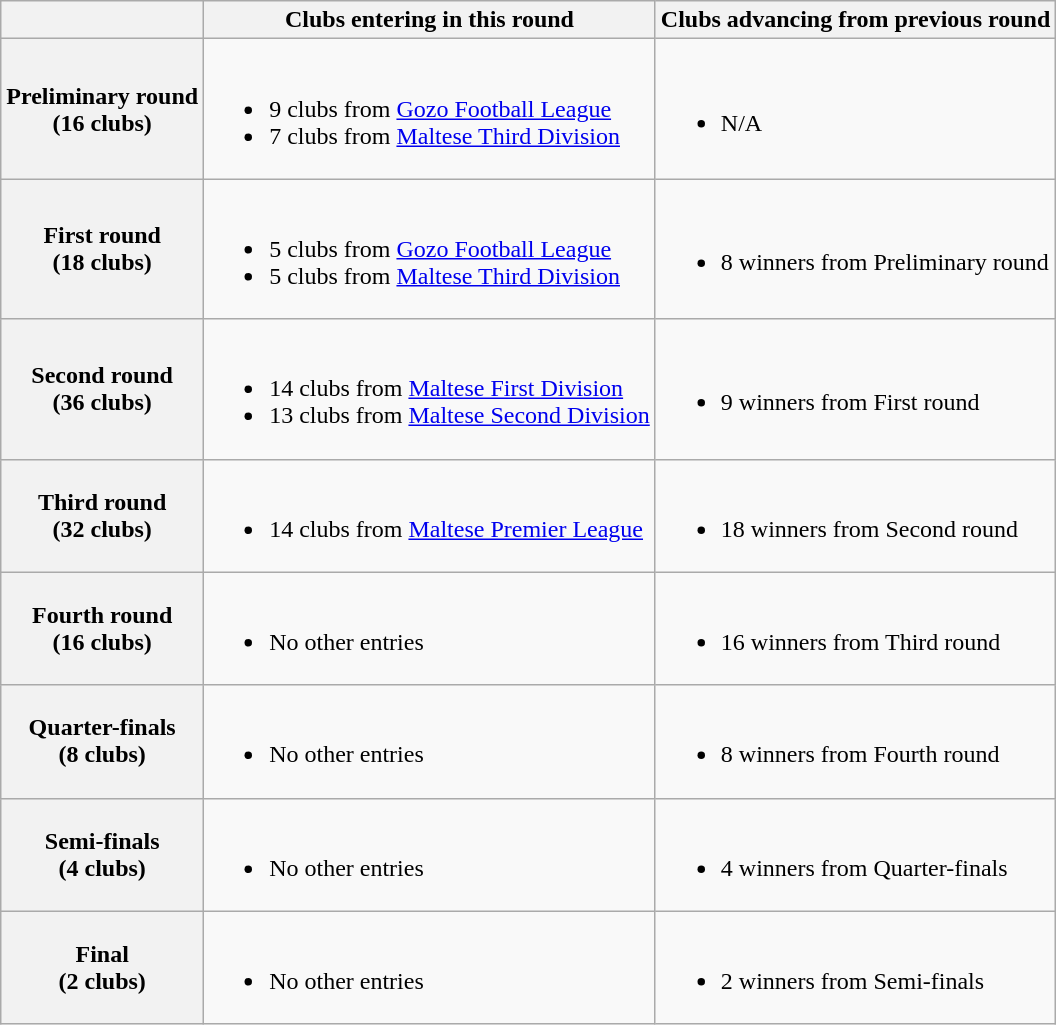<table class="wikitable">
<tr>
<th></th>
<th>Clubs entering in this round</th>
<th>Clubs advancing from previous round</th>
</tr>
<tr>
<th>Preliminary round <br>(16 clubs)</th>
<td><br><ul><li>9 clubs from <a href='#'>Gozo Football League</a></li><li>7 clubs from <a href='#'>Maltese Third Division</a></li></ul></td>
<td><br><ul><li>N/A</li></ul></td>
</tr>
<tr>
<th>First round <br>(18 clubs)</th>
<td><br><ul><li>5 clubs from <a href='#'>Gozo Football League</a></li><li>5 clubs from <a href='#'>Maltese Third Division</a></li></ul></td>
<td><br><ul><li>8 winners from Preliminary round</li></ul></td>
</tr>
<tr>
<th>Second round<br>(36 clubs)</th>
<td><br><ul><li>14 clubs from <a href='#'>Maltese First Division</a></li><li>13 clubs from <a href='#'>Maltese Second Division</a></li></ul></td>
<td><br><ul><li>9 winners from First round</li></ul></td>
</tr>
<tr>
<th>Third round<br>(32 clubs)</th>
<td><br><ul><li>14 clubs from <a href='#'>Maltese Premier League</a></li></ul></td>
<td><br><ul><li>18 winners from Second round</li></ul></td>
</tr>
<tr>
<th>Fourth round<br>(16 clubs)</th>
<td><br><ul><li>No other entries</li></ul></td>
<td><br><ul><li>16 winners from Third round</li></ul></td>
</tr>
<tr>
<th>Quarter-finals<br>(8 clubs)</th>
<td><br><ul><li>No other entries</li></ul></td>
<td><br><ul><li>8 winners from Fourth round</li></ul></td>
</tr>
<tr>
<th>Semi-finals<br>(4 clubs)</th>
<td><br><ul><li>No other entries</li></ul></td>
<td><br><ul><li>4 winners from Quarter-finals</li></ul></td>
</tr>
<tr>
<th>Final<br>(2 clubs)</th>
<td><br><ul><li>No other entries</li></ul></td>
<td><br><ul><li>2 winners from Semi-finals</li></ul></td>
</tr>
</table>
